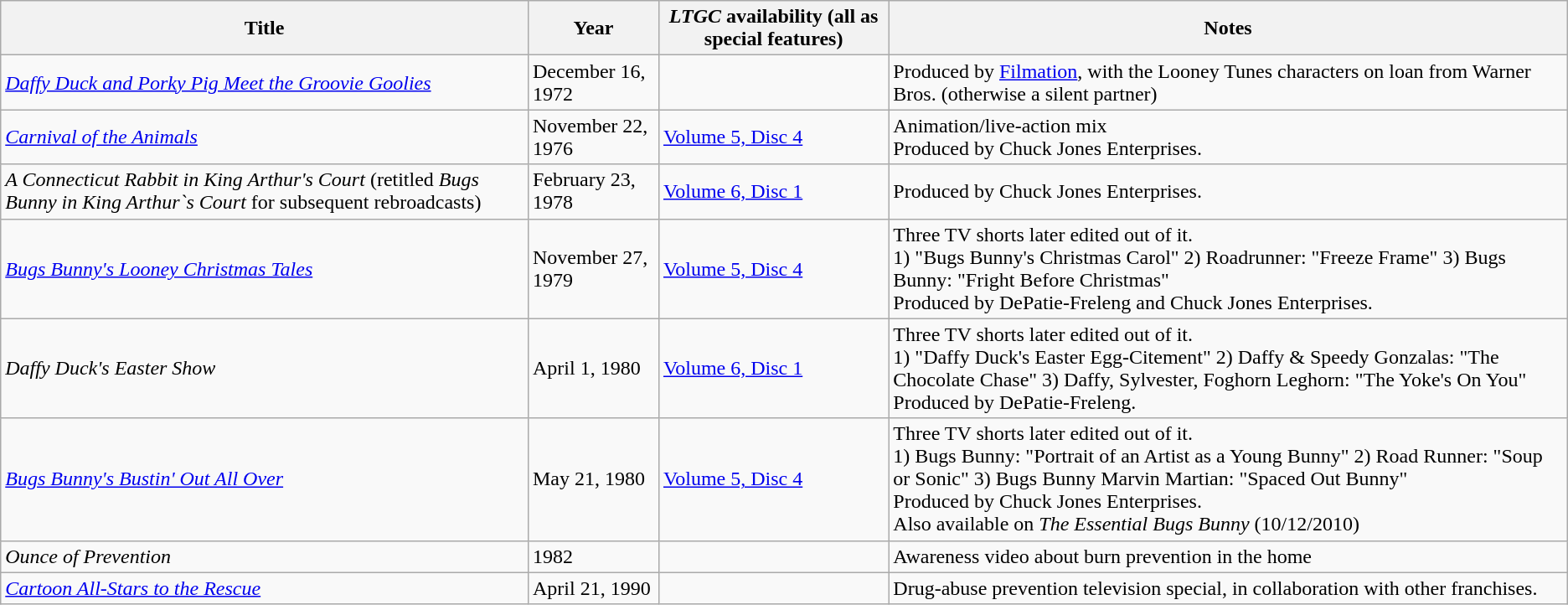<table class="wikitable sortable">
<tr>
<th>Title</th>
<th>Year</th>
<th><em><abbr>LTGC</abbr></em> availability (all as special features)</th>
<th>Notes</th>
</tr>
<tr>
<td><em><a href='#'>Daffy Duck and Porky Pig Meet the Groovie Goolies</a></em></td>
<td>December 16, 1972</td>
<td></td>
<td>Produced by <a href='#'>Filmation</a>, with the Looney Tunes characters on loan from Warner Bros. (otherwise a silent partner)</td>
</tr>
<tr>
<td><em><a href='#'>Carnival of the Animals</a></em></td>
<td>November 22, 1976</td>
<td><a href='#'>Volume 5, Disc 4</a></td>
<td>Animation/live-action mix<br>Produced by Chuck Jones Enterprises.</td>
</tr>
<tr>
<td><em>A Connecticut Rabbit in King Arthur's Court</em> (retitled <em>Bugs Bunny in King Arthur`s Court</em> for subsequent rebroadcasts)</td>
<td>February 23, 1978</td>
<td><a href='#'>Volume 6, Disc 1</a></td>
<td>Produced by Chuck Jones Enterprises.</td>
</tr>
<tr>
<td><em><a href='#'>Bugs Bunny's Looney Christmas Tales</a></em></td>
<td>November 27, 1979</td>
<td><a href='#'>Volume 5, Disc 4</a></td>
<td>Three TV shorts later edited out of it.<br>1) "Bugs Bunny's Christmas Carol"
2) Roadrunner: "Freeze Frame"
3) Bugs Bunny: "Fright Before Christmas"<br>Produced by DePatie-Freleng and Chuck Jones Enterprises.</td>
</tr>
<tr>
<td><em>Daffy Duck's Easter Show</em></td>
<td>April 1, 1980</td>
<td><a href='#'>Volume 6, Disc 1</a></td>
<td>Three TV shorts later edited out of it.<br>1) "Daffy Duck's Easter Egg-Citement"
2) Daffy & Speedy Gonzalas: "The Chocolate Chase"
3) Daffy, Sylvester, Foghorn Leghorn: "The Yoke's On You"<br>Produced by DePatie-Freleng.</td>
</tr>
<tr>
<td><em><a href='#'>Bugs Bunny's Bustin' Out All Over</a></em></td>
<td>May 21, 1980</td>
<td><a href='#'>Volume 5, Disc 4</a></td>
<td>Three TV shorts later edited out of it.<br>1) Bugs Bunny: "Portrait of an Artist as a Young Bunny"
2) Road Runner: "Soup or Sonic"
3) Bugs Bunny Marvin Martian: "Spaced Out Bunny"<br>Produced by Chuck Jones Enterprises.<br>Also available on <em>The Essential Bugs Bunny</em> (10/12/2010)</td>
</tr>
<tr>
<td><em>Ounce of Prevention</em></td>
<td>1982</td>
<td></td>
<td>Awareness video about burn prevention in the home</td>
</tr>
<tr>
<td><em><a href='#'>Cartoon All-Stars to the Rescue</a></em></td>
<td>April 21, 1990</td>
<td></td>
<td>Drug-abuse prevention television special, in collaboration with other franchises.</td>
</tr>
</table>
